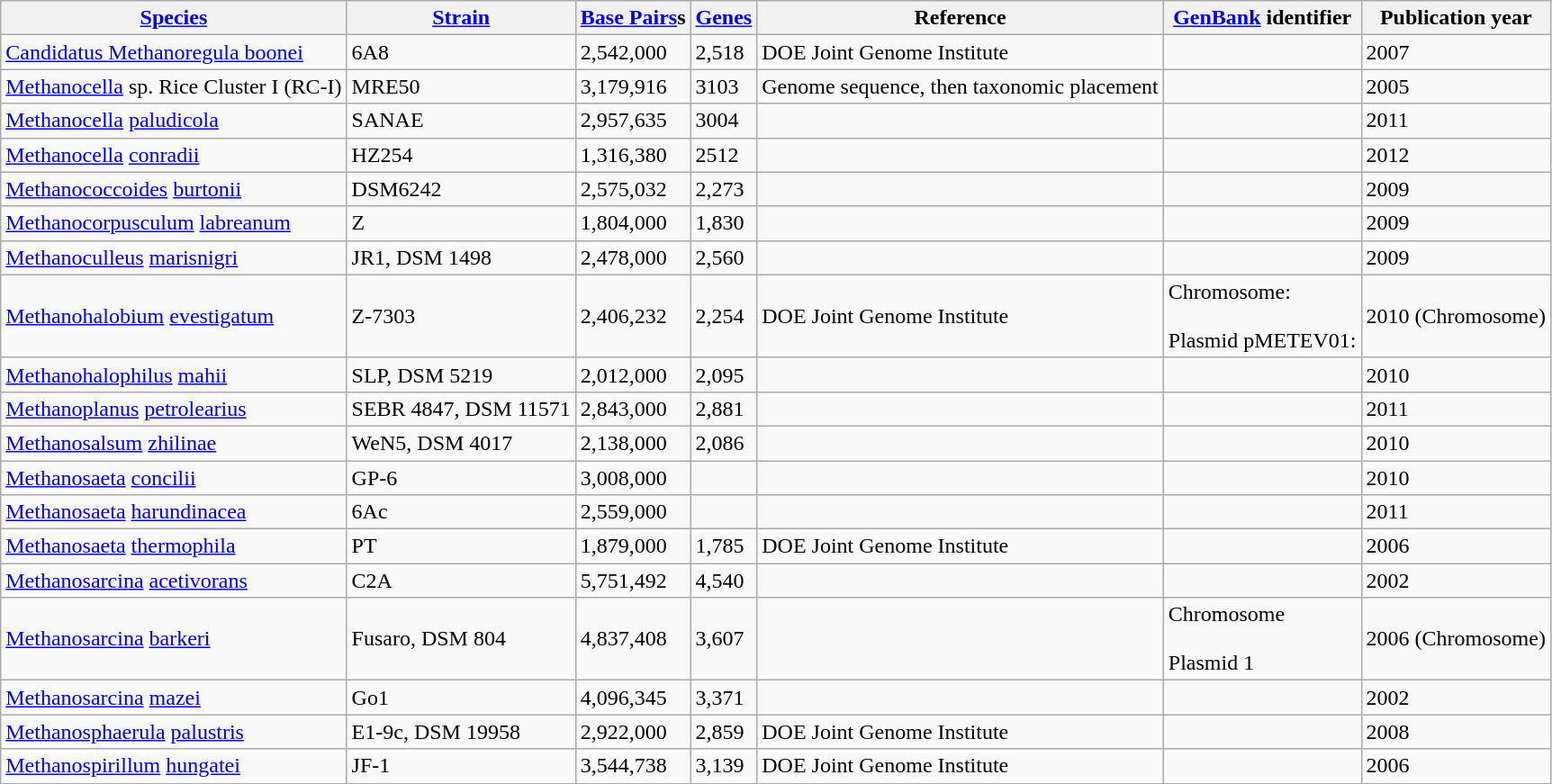<table class="wikitable sortable">
<tr>
<th><a href='#'>Species</a></th>
<th><a href='#'>Strain</a></th>
<th><a href='#'>Base Pairs</a>s</th>
<th><a href='#'>Genes</a></th>
<th>Reference</th>
<th><a href='#'>GenBank</a> identifier</th>
<th>Publication year</th>
</tr>
<tr>
<td><a href='#'>Candidatus Methanoregula boonei</a></td>
<td>6A8</td>
<td>2,542,000</td>
<td>2,518</td>
<td>DOE Joint Genome Institute</td>
<td></td>
<td>2007</td>
</tr>
<tr>
<td><a href='#'>Methanocella</a> sp. Rice Cluster I (RC-I)</td>
<td>MRE50</td>
<td>3,179,916</td>
<td>3103</td>
<td>Genome sequence, then taxonomic placement</td>
<td></td>
<td>2005</td>
</tr>
<tr>
<td><a href='#'>Methanocella</a> <a href='#'>paludicola</a></td>
<td>SANAE</td>
<td>2,957,635</td>
<td>3004</td>
<td></td>
<td></td>
<td>2011</td>
</tr>
<tr>
<td><a href='#'>Methanocella</a> <a href='#'>conradii</a></td>
<td>HZ254</td>
<td>1,316,380</td>
<td>2512</td>
<td></td>
<td></td>
<td>2012</td>
</tr>
<tr>
<td><a href='#'>Methanococcoides</a> <a href='#'>burtonii</a></td>
<td>DSM6242</td>
<td>2,575,032</td>
<td>2,273</td>
<td></td>
<td></td>
<td>2009</td>
</tr>
<tr>
<td><a href='#'>Methanocorpusculum</a> <a href='#'>labreanum</a></td>
<td>Z</td>
<td>1,804,000</td>
<td>1,830</td>
<td></td>
<td></td>
<td>2009</td>
</tr>
<tr>
<td><a href='#'>Methanoculleus</a> <a href='#'>marisnigri</a></td>
<td>JR1, DSM 1498</td>
<td>2,478,000</td>
<td>2,560</td>
<td></td>
<td></td>
<td>2009</td>
</tr>
<tr>
<td><a href='#'>Methanohalobium</a> <a href='#'>evestigatum</a></td>
<td>Z-7303</td>
<td>2,406,232</td>
<td>2,254</td>
<td>DOE Joint Genome Institute</td>
<td>Chromosome: <br><br>Plasmid pMETEV01: </td>
<td>2010 (Chromosome)</td>
</tr>
<tr>
<td><a href='#'>Methanohalophilus</a> <a href='#'>mahii</a></td>
<td>SLP, DSM 5219</td>
<td>2,012,000</td>
<td>2,095</td>
<td></td>
<td></td>
<td>2010</td>
</tr>
<tr>
<td><a href='#'>Methanoplanus</a> <a href='#'>petrolearius</a></td>
<td>SEBR 4847, DSM 11571</td>
<td>2,843,000</td>
<td>2,881</td>
<td></td>
<td></td>
<td>2011</td>
</tr>
<tr>
<td><a href='#'>Methanosalsum</a> <a href='#'>zhilinae</a></td>
<td>WeN5, DSM 4017</td>
<td>2,138,000</td>
<td>2,086</td>
<td></td>
<td></td>
<td>2010</td>
</tr>
<tr>
<td><a href='#'>Methanosaeta</a> <a href='#'>concilii</a></td>
<td>GP-6</td>
<td>3,008,000</td>
<td></td>
<td></td>
<td></td>
<td>2010</td>
</tr>
<tr>
<td><a href='#'>Methanosaeta</a> <a href='#'>harundinacea</a></td>
<td>6Ac</td>
<td>2,559,000</td>
<td></td>
<td></td>
<td></td>
<td>2011</td>
</tr>
<tr>
<td><a href='#'>Methanosaeta</a> <a href='#'>thermophila</a></td>
<td>PT</td>
<td>1,879,000</td>
<td>1,785</td>
<td>DOE Joint Genome Institute</td>
<td></td>
<td>2006</td>
</tr>
<tr>
<td><a href='#'>Methanosarcina</a> <a href='#'>acetivorans</a></td>
<td>C2A</td>
<td>5,751,492</td>
<td>4,540</td>
<td></td>
<td></td>
<td>2002</td>
</tr>
<tr>
<td><a href='#'>Methanosarcina</a> <a href='#'>barkeri</a></td>
<td>Fusaro, DSM 804</td>
<td>4,837,408</td>
<td>3,607</td>
<td></td>
<td>Chromosome <br><br>Plasmid 1 </td>
<td>2006 (Chromosome)</td>
</tr>
<tr>
<td><a href='#'>Methanosarcina</a> <a href='#'>mazei</a></td>
<td>Go1</td>
<td>4,096,345</td>
<td>3,371</td>
<td></td>
<td></td>
<td>2002</td>
</tr>
<tr>
<td><a href='#'>Methanosphaerula</a> <a href='#'>palustris</a></td>
<td>E1-9c, DSM 19958</td>
<td>2,922,000</td>
<td>2,859</td>
<td>DOE Joint Genome Institute</td>
<td></td>
<td>2008</td>
</tr>
<tr>
<td><a href='#'>Methanospirillum</a> <a href='#'>hungatei</a></td>
<td>JF-1</td>
<td>3,544,738</td>
<td>3,139</td>
<td>DOE Joint Genome Institute</td>
<td></td>
<td>2006</td>
</tr>
</table>
